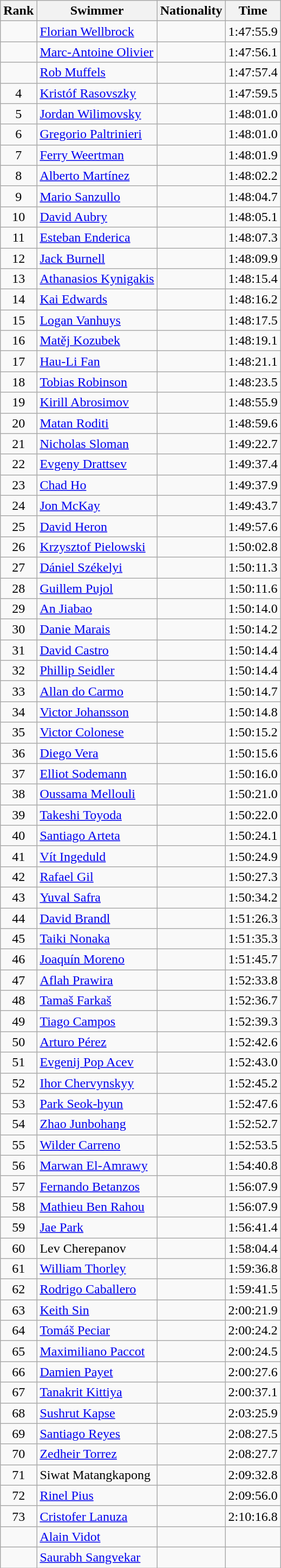<table class="wikitable sortable" border="1" style="text-align:center">
<tr>
<th>Rank</th>
<th>Swimmer</th>
<th>Nationality</th>
<th>Time</th>
</tr>
<tr>
<td></td>
<td align=left><a href='#'>Florian Wellbrock</a></td>
<td align=left></td>
<td>1:47:55.9</td>
</tr>
<tr>
<td></td>
<td align=left><a href='#'>Marc-Antoine Olivier</a></td>
<td align=left></td>
<td>1:47:56.1</td>
</tr>
<tr>
<td></td>
<td align=left><a href='#'>Rob Muffels</a></td>
<td align=left></td>
<td>1:47:57.4</td>
</tr>
<tr>
<td>4</td>
<td align=left><a href='#'>Kristóf Rasovszky</a></td>
<td align=left></td>
<td>1:47:59.5</td>
</tr>
<tr>
<td>5</td>
<td align=left><a href='#'>Jordan Wilimovsky</a></td>
<td align=left></td>
<td>1:48:01.0</td>
</tr>
<tr>
<td>6</td>
<td align=left><a href='#'>Gregorio Paltrinieri</a></td>
<td align=left></td>
<td>1:48:01.0</td>
</tr>
<tr>
<td>7</td>
<td align=left><a href='#'>Ferry Weertman</a></td>
<td align=left></td>
<td>1:48:01.9</td>
</tr>
<tr>
<td>8</td>
<td align=left><a href='#'>Alberto Martínez</a></td>
<td align=left></td>
<td>1:48:02.2</td>
</tr>
<tr>
<td>9</td>
<td align=left><a href='#'>Mario Sanzullo</a></td>
<td align=left></td>
<td>1:48:04.7</td>
</tr>
<tr>
<td>10</td>
<td align=left><a href='#'>David Aubry</a></td>
<td align=left></td>
<td>1:48:05.1</td>
</tr>
<tr>
<td>11</td>
<td align=left><a href='#'>Esteban Enderica</a></td>
<td align=left></td>
<td>1:48:07.3</td>
</tr>
<tr>
<td>12</td>
<td align=left><a href='#'>Jack Burnell</a></td>
<td align=left></td>
<td>1:48:09.9</td>
</tr>
<tr>
<td>13</td>
<td align=left><a href='#'>Athanasios Kynigakis</a></td>
<td align=left></td>
<td>1:48:15.4</td>
</tr>
<tr>
<td>14</td>
<td align=left><a href='#'>Kai Edwards</a></td>
<td align=left></td>
<td>1:48:16.2</td>
</tr>
<tr>
<td>15</td>
<td align=left><a href='#'>Logan Vanhuys</a></td>
<td align=left></td>
<td>1:48:17.5</td>
</tr>
<tr>
<td>16</td>
<td align=left><a href='#'>Matěj Kozubek</a></td>
<td align=left></td>
<td>1:48:19.1</td>
</tr>
<tr>
<td>17</td>
<td align=left><a href='#'>Hau-Li Fan</a></td>
<td align=left></td>
<td>1:48:21.1</td>
</tr>
<tr>
<td>18</td>
<td align=left><a href='#'>Tobias Robinson</a></td>
<td align=left></td>
<td>1:48:23.5</td>
</tr>
<tr>
<td>19</td>
<td align=left><a href='#'>Kirill Abrosimov</a></td>
<td align=left></td>
<td>1:48:55.9</td>
</tr>
<tr>
<td>20</td>
<td align=left><a href='#'>Matan Roditi</a></td>
<td align=left></td>
<td>1:48:59.6</td>
</tr>
<tr>
<td>21</td>
<td align=left><a href='#'>Nicholas Sloman</a></td>
<td align=left></td>
<td>1:49:22.7</td>
</tr>
<tr>
<td>22</td>
<td align=left><a href='#'>Evgeny Drattsev</a></td>
<td align=left></td>
<td>1:49:37.4</td>
</tr>
<tr>
<td>23</td>
<td align=left><a href='#'>Chad Ho</a></td>
<td align=left></td>
<td>1:49:37.9</td>
</tr>
<tr>
<td>24</td>
<td align=left><a href='#'>Jon McKay</a></td>
<td align=left></td>
<td>1:49:43.7</td>
</tr>
<tr>
<td>25</td>
<td align=left><a href='#'>David Heron</a></td>
<td align=left></td>
<td>1:49:57.6</td>
</tr>
<tr>
<td>26</td>
<td align=left><a href='#'>Krzysztof Pielowski</a></td>
<td align=left></td>
<td>1:50:02.8</td>
</tr>
<tr>
<td>27</td>
<td align=left><a href='#'>Dániel Székelyi</a></td>
<td align=left></td>
<td>1:50:11.3</td>
</tr>
<tr>
<td>28</td>
<td align=left><a href='#'>Guillem Pujol</a></td>
<td align=left></td>
<td>1:50:11.6</td>
</tr>
<tr>
<td>29</td>
<td align=left><a href='#'>An Jiabao</a></td>
<td align=left></td>
<td>1:50:14.0</td>
</tr>
<tr>
<td>30</td>
<td align=left><a href='#'>Danie Marais</a></td>
<td align=left></td>
<td>1:50:14.2</td>
</tr>
<tr>
<td>31</td>
<td align=left><a href='#'>David Castro</a></td>
<td align=left></td>
<td>1:50:14.4</td>
</tr>
<tr>
<td>32</td>
<td align=left><a href='#'>Phillip Seidler</a></td>
<td align=left></td>
<td>1:50:14.4</td>
</tr>
<tr>
<td>33</td>
<td align=left><a href='#'>Allan do Carmo</a></td>
<td align=left></td>
<td>1:50:14.7</td>
</tr>
<tr>
<td>34</td>
<td align=left><a href='#'>Victor Johansson</a></td>
<td align=left></td>
<td>1:50:14.8</td>
</tr>
<tr>
<td>35</td>
<td align=left><a href='#'>Victor Colonese</a></td>
<td align=left></td>
<td>1:50:15.2</td>
</tr>
<tr>
<td>36</td>
<td align=left><a href='#'>Diego Vera</a></td>
<td align=left></td>
<td>1:50:15.6</td>
</tr>
<tr>
<td>37</td>
<td align=left><a href='#'>Elliot Sodemann</a></td>
<td align=left></td>
<td>1:50:16.0</td>
</tr>
<tr>
<td>38</td>
<td align=left><a href='#'>Oussama Mellouli</a></td>
<td align=left></td>
<td>1:50:21.0</td>
</tr>
<tr>
<td>39</td>
<td align=left><a href='#'>Takeshi Toyoda</a></td>
<td align=left></td>
<td>1:50:22.0</td>
</tr>
<tr>
<td>40</td>
<td align=left><a href='#'>Santiago Arteta</a></td>
<td align=left></td>
<td>1:50:24.1</td>
</tr>
<tr>
<td>41</td>
<td align=left><a href='#'>Vít Ingeduld</a></td>
<td align=left></td>
<td>1:50:24.9</td>
</tr>
<tr>
<td>42</td>
<td align=left><a href='#'>Rafael Gil</a></td>
<td align=left></td>
<td>1:50:27.3</td>
</tr>
<tr>
<td>43</td>
<td align=left><a href='#'>Yuval Safra</a></td>
<td align=left></td>
<td>1:50:34.2</td>
</tr>
<tr>
<td>44</td>
<td align=left><a href='#'>David Brandl</a></td>
<td align=left></td>
<td>1:51:26.3</td>
</tr>
<tr>
<td>45</td>
<td align=left><a href='#'>Taiki Nonaka</a></td>
<td align=left></td>
<td>1:51:35.3</td>
</tr>
<tr>
<td>46</td>
<td align=left><a href='#'>Joaquín Moreno</a></td>
<td align=left></td>
<td>1:51:45.7</td>
</tr>
<tr>
<td>47</td>
<td align=left><a href='#'>Aflah Prawira</a></td>
<td align=left></td>
<td>1:52:33.8</td>
</tr>
<tr>
<td>48</td>
<td align=left><a href='#'>Tamaš Farkaš</a></td>
<td align=left></td>
<td>1:52:36.7</td>
</tr>
<tr>
<td>49</td>
<td align=left><a href='#'>Tiago Campos</a></td>
<td align=left></td>
<td>1:52:39.3</td>
</tr>
<tr>
<td>50</td>
<td align=left><a href='#'>Arturo Pérez</a></td>
<td align=left></td>
<td>1:52:42.6</td>
</tr>
<tr>
<td>51</td>
<td align=left><a href='#'>Evgenij Pop Acev</a></td>
<td align=left></td>
<td>1:52:43.0</td>
</tr>
<tr>
<td>52</td>
<td align=left><a href='#'>Ihor Chervynskyy</a></td>
<td align=left></td>
<td>1:52:45.2</td>
</tr>
<tr>
<td>53</td>
<td align=left><a href='#'>Park Seok-hyun</a></td>
<td align=left></td>
<td>1:52:47.6</td>
</tr>
<tr>
<td>54</td>
<td align=left><a href='#'>Zhao Junbohang</a></td>
<td align=left></td>
<td>1:52:52.7</td>
</tr>
<tr>
<td>55</td>
<td align=left><a href='#'>Wilder Carreno</a></td>
<td align=left></td>
<td>1:52:53.5</td>
</tr>
<tr>
<td>56</td>
<td align=left><a href='#'>Marwan El-Amrawy</a></td>
<td align=left></td>
<td>1:54:40.8</td>
</tr>
<tr>
<td>57</td>
<td align=left><a href='#'>Fernando Betanzos</a></td>
<td align=left></td>
<td>1:56:07.9</td>
</tr>
<tr>
<td>58</td>
<td align=left><a href='#'>Mathieu Ben Rahou</a></td>
<td align=left></td>
<td>1:56:07.9</td>
</tr>
<tr>
<td>59</td>
<td align=left><a href='#'>Jae Park</a></td>
<td align=left></td>
<td>1:56:41.4</td>
</tr>
<tr>
<td>60</td>
<td align=left>Lev Cherepanov</td>
<td align=left></td>
<td>1:58:04.4</td>
</tr>
<tr>
<td>61</td>
<td align=left><a href='#'>William Thorley</a></td>
<td align=left></td>
<td>1:59:36.8</td>
</tr>
<tr>
<td>62</td>
<td align=left><a href='#'>Rodrigo Caballero</a></td>
<td align=left></td>
<td>1:59:41.5</td>
</tr>
<tr>
<td>63</td>
<td align=left><a href='#'>Keith Sin</a></td>
<td align=left></td>
<td>2:00:21.9</td>
</tr>
<tr>
<td>64</td>
<td align=left><a href='#'>Tomáš Peciar</a></td>
<td align=left></td>
<td>2:00:24.2</td>
</tr>
<tr>
<td>65</td>
<td align=left><a href='#'>Maximiliano Paccot</a></td>
<td align=left></td>
<td>2:00:24.5</td>
</tr>
<tr>
<td>66</td>
<td align=left><a href='#'>Damien Payet</a></td>
<td align=left></td>
<td>2:00:27.6</td>
</tr>
<tr>
<td>67</td>
<td align=left><a href='#'>Tanakrit Kittiya</a></td>
<td align=left></td>
<td>2:00:37.1</td>
</tr>
<tr>
<td>68</td>
<td align=left><a href='#'>Sushrut Kapse</a></td>
<td align=left></td>
<td>2:03:25.9</td>
</tr>
<tr>
<td>69</td>
<td align=left><a href='#'>Santiago Reyes</a></td>
<td align=left></td>
<td>2:08:27.5</td>
</tr>
<tr>
<td>70</td>
<td align=left><a href='#'>Zedheir Torrez</a></td>
<td align=left></td>
<td>2:08:27.7</td>
</tr>
<tr>
<td>71</td>
<td align=left>Siwat Matangkapong</td>
<td align=left></td>
<td>2:09:32.8</td>
</tr>
<tr>
<td>72</td>
<td align=left><a href='#'>Rinel Pius</a></td>
<td align=left></td>
<td>2:09:56.0</td>
</tr>
<tr>
<td>73</td>
<td align=left><a href='#'>Cristofer Lanuza</a></td>
<td align=left></td>
<td>2:10:16.8</td>
</tr>
<tr>
<td></td>
<td align=left><a href='#'>Alain Vidot</a></td>
<td align=left></td>
<td></td>
</tr>
<tr>
<td></td>
<td align=left><a href='#'>Saurabh Sangvekar</a></td>
<td align=left></td>
<td></td>
</tr>
</table>
